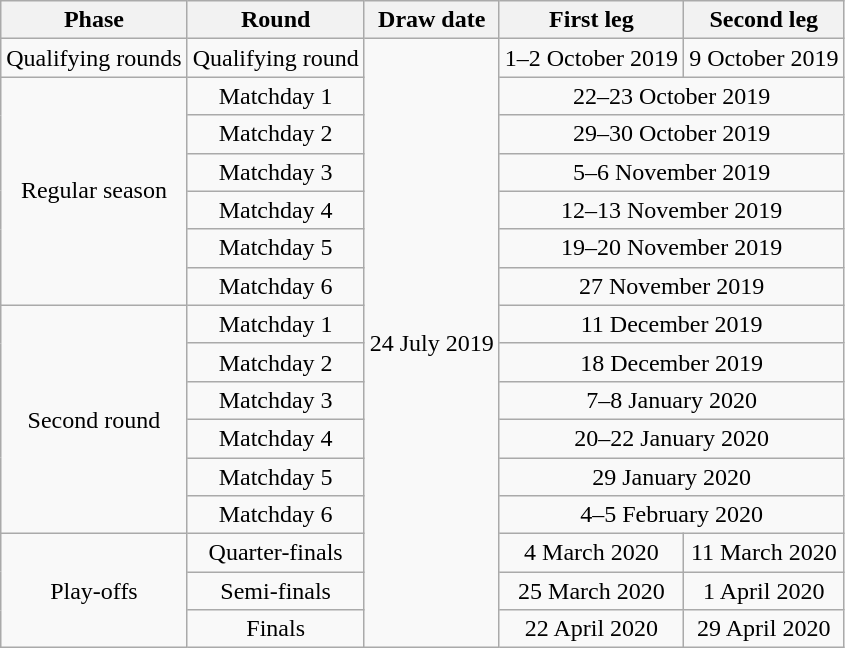<table class="wikitable" style="text-align:center">
<tr>
<th>Phase</th>
<th>Round</th>
<th>Draw date</th>
<th>First leg</th>
<th>Second leg</th>
</tr>
<tr>
<td rowspan=1>Qualifying rounds</td>
<td>Qualifying round</td>
<td rowspan=16>24 July 2019</td>
<td>1–2 October 2019</td>
<td>9 October 2019</td>
</tr>
<tr>
<td rowspan=6>Regular season</td>
<td>Matchday 1</td>
<td colspan=2>22–23 October 2019</td>
</tr>
<tr>
<td>Matchday 2</td>
<td colspan=2>29–30 October 2019</td>
</tr>
<tr>
<td>Matchday 3</td>
<td colspan=2>5–6 November 2019</td>
</tr>
<tr>
<td>Matchday 4</td>
<td colspan=2>12–13 November 2019</td>
</tr>
<tr>
<td>Matchday 5</td>
<td colspan=2>19–20 November 2019</td>
</tr>
<tr>
<td>Matchday 6</td>
<td colspan=2>27 November 2019</td>
</tr>
<tr>
<td rowspan=6>Second round</td>
<td>Matchday 1</td>
<td colspan=2>11 December 2019</td>
</tr>
<tr>
<td>Matchday 2</td>
<td colspan=2>18 December 2019</td>
</tr>
<tr>
<td>Matchday 3</td>
<td colspan=2>7–8 January 2020</td>
</tr>
<tr>
<td>Matchday 4</td>
<td colspan=2>20–22 January 2020</td>
</tr>
<tr>
<td>Matchday 5</td>
<td colspan=2>29 January 2020</td>
</tr>
<tr>
<td>Matchday 6</td>
<td colspan=2>4–5 February 2020</td>
</tr>
<tr>
<td rowspan=3>Play-offs</td>
<td>Quarter-finals</td>
<td>4 March 2020</td>
<td>11 March 2020</td>
</tr>
<tr>
<td>Semi-finals</td>
<td>25 March 2020</td>
<td>1 April 2020</td>
</tr>
<tr>
<td>Finals</td>
<td>22 April 2020</td>
<td>29 April 2020</td>
</tr>
</table>
